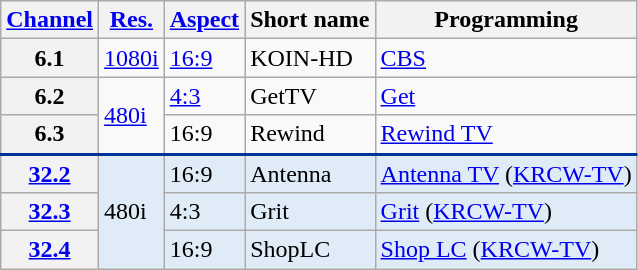<table class="wikitable">
<tr>
<th scope = "col"><a href='#'>Channel</a></th>
<th scope = "col"><a href='#'>Res.</a></th>
<th scope = "col"><a href='#'>Aspect</a></th>
<th scope = "col">Short name</th>
<th scope = "col">Programming</th>
</tr>
<tr>
<th scope = "row">6.1</th>
<td><a href='#'>1080i</a></td>
<td><a href='#'>16:9</a></td>
<td>KOIN-HD</td>
<td><a href='#'>CBS</a></td>
</tr>
<tr>
<th scope = "row">6.2</th>
<td rowspan=2><a href='#'>480i</a></td>
<td><a href='#'>4:3</a></td>
<td>GetTV</td>
<td><a href='#'>Get</a></td>
</tr>
<tr>
<th scope = "row">6.3</th>
<td>16:9</td>
<td>Rewind</td>
<td><a href='#'>Rewind TV</a></td>
</tr>
<tr style="background-color:#DFEBF6; border-top: 2px solid #003399;">
<th scope = "row"><a href='#'>32.2</a></th>
<td rowspan=3>480i</td>
<td>16:9</td>
<td>Antenna</td>
<td><a href='#'>Antenna TV</a> (<a href='#'>KRCW-TV</a>)</td>
</tr>
<tr style="background-color:#DFEBF6;">
<th scope = "row"><a href='#'>32.3</a></th>
<td>4:3</td>
<td>Grit</td>
<td><a href='#'>Grit</a> (<a href='#'>KRCW-TV</a>)</td>
</tr>
<tr style="background-color:#DFEBF6;">
<th scope = "row"><a href='#'>32.4</a></th>
<td>16:9</td>
<td>ShopLC</td>
<td><a href='#'>Shop LC</a> (<a href='#'>KRCW-TV</a>)</td>
</tr>
</table>
